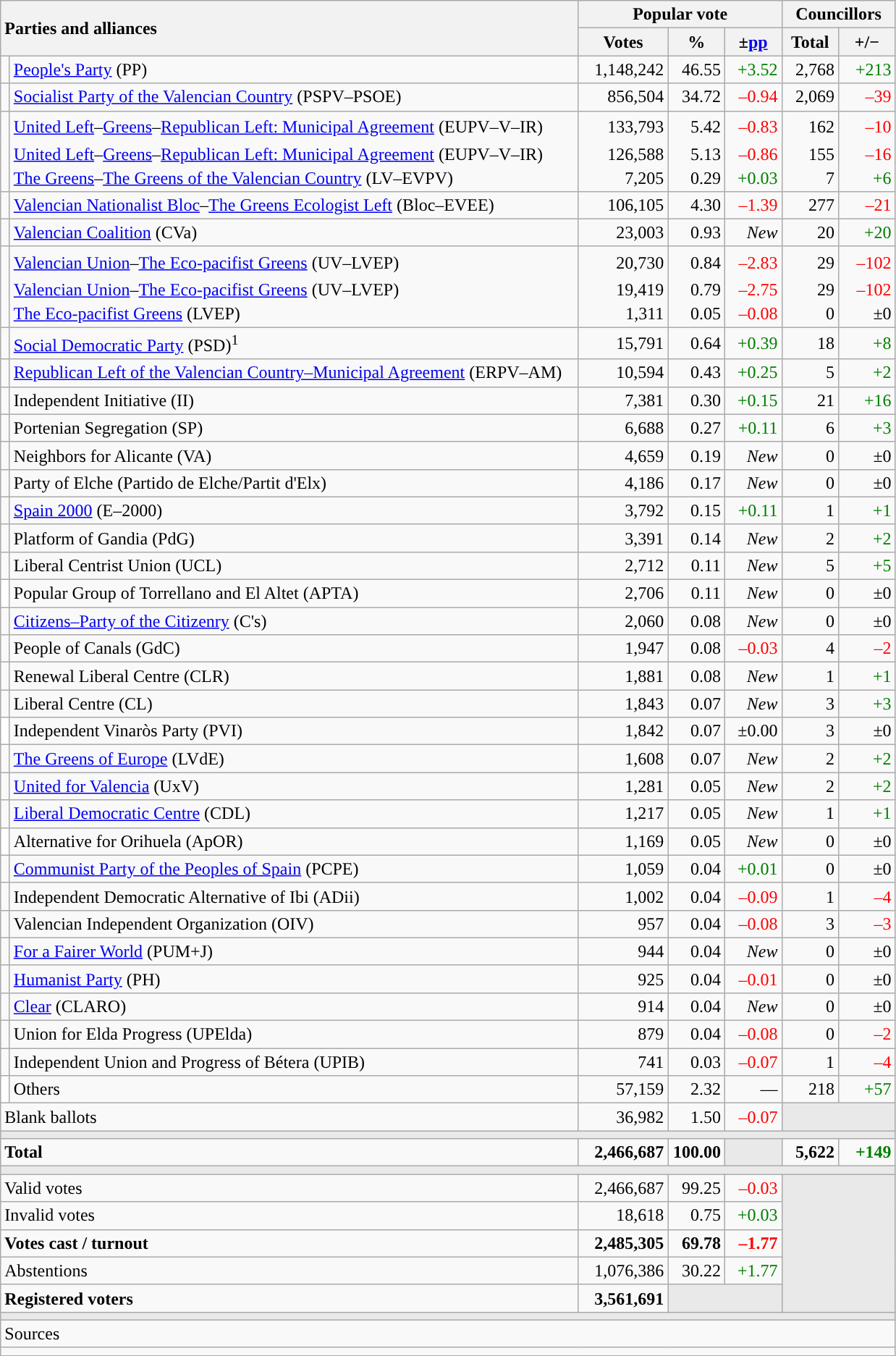<table class="wikitable" style="text-align:right;">
<tr>
<th style="text-align:left;" rowspan="2" colspan="2" width="525">Parties and alliances</th>
<th colspan="3">Popular vote</th>
<th colspan="2">Councillors</th>
</tr>
<tr>
<th width="75">Votes</th>
<th width="45">%</th>
<th width="45">±<a href='#'>pp</a></th>
<th width="45">Total</th>
<th width="45">+/−</th>
</tr>
<tr>
<td width="1" style="color:inherit;background:"></td>
<td align="left"><a href='#'>People's Party</a> (PP)</td>
<td>1,148,242</td>
<td>46.55</td>
<td style="color:green;">+3.52</td>
<td>2,768</td>
<td style="color:green;">+213</td>
</tr>
<tr>
<td style="color:inherit;background:"></td>
<td align="left"><a href='#'>Socialist Party of the Valencian Country</a> (PSPV–PSOE)</td>
<td>856,504</td>
<td>34.72</td>
<td style="color:red;">–0.94</td>
<td>2,069</td>
<td style="color:red;">–39</td>
</tr>
<tr style="line-height:22px;">
<td rowspan="3" style="color:inherit;background:"></td>
<td align="left"><a href='#'>United Left</a>–<a href='#'>Greens</a>–<a href='#'>Republican Left: Municipal Agreement</a> (EUPV–V–IR)</td>
<td>133,793</td>
<td>5.42</td>
<td style="color:red;">–0.83</td>
<td>162</td>
<td style="color:red;">–10</td>
</tr>
<tr style="border-bottom-style:hidden; border-top-style:hidden; line-height:16px;">
<td align="left"><span><a href='#'>United Left</a>–<a href='#'>Greens</a>–<a href='#'>Republican Left: Municipal Agreement</a> (EUPV–V–IR)</span></td>
<td>126,588</td>
<td>5.13</td>
<td style="color:red;">–0.86</td>
<td>155</td>
<td style="color:red;">–16</td>
</tr>
<tr style="line-height:16px;">
<td align="left"><span><a href='#'>The Greens</a>–<a href='#'>The Greens of the Valencian Country</a> (LV–EVPV)</span></td>
<td>7,205</td>
<td>0.29</td>
<td style="color:green;">+0.03</td>
<td>7</td>
<td style="color:green;">+6</td>
</tr>
<tr>
<td style="color:inherit;background:"></td>
<td align="left"><a href='#'>Valencian Nationalist Bloc</a>–<a href='#'>The Greens Ecologist Left</a> (Bloc–EVEE)</td>
<td>106,105</td>
<td>4.30</td>
<td style="color:red;">–1.39</td>
<td>277</td>
<td style="color:red;">–21</td>
</tr>
<tr>
<td style="color:inherit;background:"></td>
<td align="left"><a href='#'>Valencian Coalition</a> (CVa)</td>
<td>23,003</td>
<td>0.93</td>
<td><em>New</em></td>
<td>20</td>
<td style="color:green;">+20</td>
</tr>
<tr style="line-height:22px;">
<td rowspan="3" style="color:inherit;background:"></td>
<td align="left"><a href='#'>Valencian Union</a>–<a href='#'>The Eco-pacifist Greens</a> (UV–LVEP)</td>
<td>20,730</td>
<td>0.84</td>
<td style="color:red;">–2.83</td>
<td>29</td>
<td style="color:red;">–102</td>
</tr>
<tr style="border-bottom-style:hidden; border-top-style:hidden; line-height:16px;">
<td align="left"><span><a href='#'>Valencian Union</a>–<a href='#'>The Eco-pacifist Greens</a> (UV–LVEP)</span></td>
<td>19,419</td>
<td>0.79</td>
<td style="color:red;">–2.75</td>
<td>29</td>
<td style="color:red;">–102</td>
</tr>
<tr style="line-height:16px;">
<td align="left"><span><a href='#'>The Eco-pacifist Greens</a> (LVEP)</span></td>
<td>1,311</td>
<td>0.05</td>
<td style="color:red;">–0.08</td>
<td>0</td>
<td>±0</td>
</tr>
<tr>
<td style="color:inherit;background:"></td>
<td align="left"><a href='#'>Social Democratic Party</a> (PSD)<sup>1</sup></td>
<td>15,791</td>
<td>0.64</td>
<td style="color:green;">+0.39</td>
<td>18</td>
<td style="color:green;">+8</td>
</tr>
<tr>
<td style="color:inherit;background:"></td>
<td align="left"><a href='#'>Republican Left of the Valencian Country–Municipal Agreement</a> (ERPV–AM)</td>
<td>10,594</td>
<td>0.43</td>
<td style="color:green;">+0.25</td>
<td>5</td>
<td style="color:green;">+2</td>
</tr>
<tr>
<td style="color:inherit;background:"></td>
<td align="left">Independent Initiative (II)</td>
<td>7,381</td>
<td>0.30</td>
<td style="color:green;">+0.15</td>
<td>21</td>
<td style="color:green;">+16</td>
</tr>
<tr>
<td style="color:inherit;background:"></td>
<td align="left">Portenian Segregation (SP)</td>
<td>6,688</td>
<td>0.27</td>
<td style="color:green;">+0.11</td>
<td>6</td>
<td style="color:green;">+3</td>
</tr>
<tr>
<td style="color:inherit;background:"></td>
<td align="left">Neighbors for Alicante (VA)</td>
<td>4,659</td>
<td>0.19</td>
<td><em>New</em></td>
<td>0</td>
<td>±0</td>
</tr>
<tr>
<td style="color:inherit;background:"></td>
<td align="left">Party of Elche (Partido de Elche/Partit d'Elx)</td>
<td>4,186</td>
<td>0.17</td>
<td><em>New</em></td>
<td>0</td>
<td>±0</td>
</tr>
<tr>
<td style="color:inherit;background:"></td>
<td align="left"><a href='#'>Spain 2000</a> (E–2000)</td>
<td>3,792</td>
<td>0.15</td>
<td style="color:green;">+0.11</td>
<td>1</td>
<td style="color:green;">+1</td>
</tr>
<tr>
<td style="color:inherit;background:"></td>
<td align="left">Platform of Gandia (PdG)</td>
<td>3,391</td>
<td>0.14</td>
<td><em>New</em></td>
<td>2</td>
<td style="color:green;">+2</td>
</tr>
<tr>
<td style="color:inherit;background:"></td>
<td align="left">Liberal Centrist Union (UCL)</td>
<td>2,712</td>
<td>0.11</td>
<td><em>New</em></td>
<td>5</td>
<td style="color:green;">+5</td>
</tr>
<tr>
<td bgcolor="white"></td>
<td align="left">Popular Group of Torrellano and El Altet (APTA)</td>
<td>2,706</td>
<td>0.11</td>
<td><em>New</em></td>
<td>0</td>
<td>±0</td>
</tr>
<tr>
<td style="color:inherit;background:"></td>
<td align="left"><a href='#'>Citizens–Party of the Citizenry</a> (C's)</td>
<td>2,060</td>
<td>0.08</td>
<td><em>New</em></td>
<td>0</td>
<td>±0</td>
</tr>
<tr>
<td style="color:inherit;background:"></td>
<td align="left">People of Canals (GdC)</td>
<td>1,947</td>
<td>0.08</td>
<td style="color:red;">–0.03</td>
<td>4</td>
<td style="color:red;">–2</td>
</tr>
<tr>
<td style="color:inherit;background:"></td>
<td align="left">Renewal Liberal Centre (CLR)</td>
<td>1,881</td>
<td>0.08</td>
<td><em>New</em></td>
<td>1</td>
<td style="color:green;">+1</td>
</tr>
<tr>
<td style="color:inherit;background:"></td>
<td align="left">Liberal Centre (CL)</td>
<td>1,843</td>
<td>0.07</td>
<td><em>New</em></td>
<td>3</td>
<td style="color:green;">+3</td>
</tr>
<tr>
<td bgcolor="white"></td>
<td align="left">Independent Vinaròs Party (PVI)</td>
<td>1,842</td>
<td>0.07</td>
<td>±0.00</td>
<td>3</td>
<td>±0</td>
</tr>
<tr>
<td style="color:inherit;background:"></td>
<td align="left"><a href='#'>The Greens of Europe</a> (LVdE)</td>
<td>1,608</td>
<td>0.07</td>
<td><em>New</em></td>
<td>2</td>
<td style="color:green;">+2</td>
</tr>
<tr>
<td style="color:inherit;background:"></td>
<td align="left"><a href='#'>United for Valencia</a> (UxV)</td>
<td>1,281</td>
<td>0.05</td>
<td><em>New</em></td>
<td>2</td>
<td style="color:green;">+2</td>
</tr>
<tr>
<td style="color:inherit;background:"></td>
<td align="left"><a href='#'>Liberal Democratic Centre</a> (CDL)</td>
<td>1,217</td>
<td>0.05</td>
<td><em>New</em></td>
<td>1</td>
<td style="color:green;">+1</td>
</tr>
<tr>
<td bgcolor="white"></td>
<td align="left">Alternative for Orihuela (ApOR)</td>
<td>1,169</td>
<td>0.05</td>
<td><em>New</em></td>
<td>0</td>
<td>±0</td>
</tr>
<tr>
<td style="color:inherit;background:"></td>
<td align="left"><a href='#'>Communist Party of the Peoples of Spain</a> (PCPE)</td>
<td>1,059</td>
<td>0.04</td>
<td style="color:green;">+0.01</td>
<td>0</td>
<td>±0</td>
</tr>
<tr>
<td style="color:inherit;background:"></td>
<td align="left">Independent Democratic Alternative of Ibi (ADii)</td>
<td>1,002</td>
<td>0.04</td>
<td style="color:red;">–0.09</td>
<td>1</td>
<td style="color:red;">–4</td>
</tr>
<tr>
<td style="color:inherit;background:"></td>
<td align="left">Valencian Independent Organization (OIV)</td>
<td>957</td>
<td>0.04</td>
<td style="color:red;">–0.08</td>
<td>3</td>
<td style="color:red;">–3</td>
</tr>
<tr>
<td style="color:inherit;background:"></td>
<td align="left"><a href='#'>For a Fairer World</a> (PUM+J)</td>
<td>944</td>
<td>0.04</td>
<td><em>New</em></td>
<td>0</td>
<td>±0</td>
</tr>
<tr>
<td style="color:inherit;background:"></td>
<td align="left"><a href='#'>Humanist Party</a> (PH)</td>
<td>925</td>
<td>0.04</td>
<td style="color:red;">–0.01</td>
<td>0</td>
<td>±0</td>
</tr>
<tr>
<td style="color:inherit;background:"></td>
<td align="left"><a href='#'>Clear</a> (CLARO)</td>
<td>914</td>
<td>0.04</td>
<td><em>New</em></td>
<td>0</td>
<td>±0</td>
</tr>
<tr>
<td style="color:inherit;background:"></td>
<td align="left">Union for Elda Progress (UPElda)</td>
<td>879</td>
<td>0.04</td>
<td style="color:red;">–0.08</td>
<td>0</td>
<td style="color:red;">–2</td>
</tr>
<tr>
<td style="color:inherit;background:"></td>
<td align="left">Independent Union and Progress of Bétera (UPIB)</td>
<td>741</td>
<td>0.03</td>
<td style="color:red;">–0.07</td>
<td>1</td>
<td style="color:red;">–4</td>
</tr>
<tr>
<td bgcolor="white"></td>
<td align="left">Others</td>
<td>57,159</td>
<td>2.32</td>
<td>—</td>
<td>218</td>
<td style="color:green;">+57</td>
</tr>
<tr>
<td align="left" colspan="2">Blank ballots</td>
<td>36,982</td>
<td>1.50</td>
<td style="color:red;">–0.07</td>
<td bgcolor="#E9E9E9" colspan="2"></td>
</tr>
<tr>
<td colspan="7" bgcolor="#E9E9E9"></td>
</tr>
<tr style="font-weight:bold;">
<td align="left" colspan="2">Total</td>
<td>2,466,687</td>
<td>100.00</td>
<td bgcolor="#E9E9E9"></td>
<td>5,622</td>
<td style="color:green;">+149</td>
</tr>
<tr>
<td colspan="7" bgcolor="#E9E9E9"></td>
</tr>
<tr>
<td align="left" colspan="2">Valid votes</td>
<td>2,466,687</td>
<td>99.25</td>
<td style="color:red;">–0.03</td>
<td bgcolor="#E9E9E9" colspan="2" rowspan="5"></td>
</tr>
<tr>
<td align="left" colspan="2">Invalid votes</td>
<td>18,618</td>
<td>0.75</td>
<td style="color:green;">+0.03</td>
</tr>
<tr style="font-weight:bold;">
<td align="left" colspan="2">Votes cast / turnout</td>
<td>2,485,305</td>
<td>69.78</td>
<td style="color:red;">–1.77</td>
</tr>
<tr>
<td align="left" colspan="2">Abstentions</td>
<td>1,076,386</td>
<td>30.22</td>
<td style="color:green;">+1.77</td>
</tr>
<tr style="font-weight:bold;">
<td align="left" colspan="2">Registered voters</td>
<td>3,561,691</td>
<td bgcolor="#E9E9E9" colspan="2"></td>
</tr>
<tr>
<td colspan="7" bgcolor="#E9E9E9"></td>
</tr>
<tr>
<td align="left" colspan="7">Sources</td>
</tr>
<tr>
<td colspan="7" style="text-align:left; max-width:790px;"></td>
</tr>
</table>
